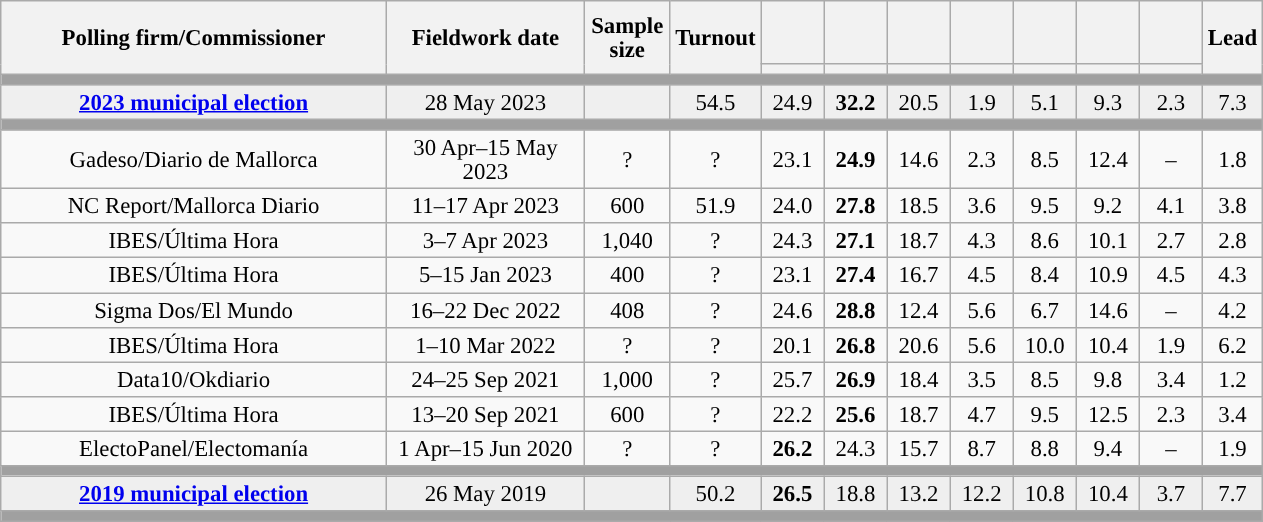<table class="wikitable collapsible collapsed" style="text-align:center; font-size:95%; line-height:16px;">
<tr style="height:42px;">
<th style="width:250px;" rowspan="2">Polling firm/Commissioner</th>
<th style="width:125px;" rowspan="2">Fieldwork date</th>
<th style="width:50px;" rowspan="2">Sample size</th>
<th style="width:45px;" rowspan="2">Turnout</th>
<th style="width:35px;"></th>
<th style="width:35px;"></th>
<th style="width:35px;"></th>
<th style="width:35px;"></th>
<th style="width:35px;"></th>
<th style="width:35px;"></th>
<th style="width:35px;"></th>
<th style="width:30px;" rowspan="2">Lead</th>
</tr>
<tr>
<th style="color:inherit;background:"></th>
<th style="color:inherit;background:"></th>
<th style="color:inherit;background:"></th>
<th style="color:inherit;background:"></th>
<th style="color:inherit;background:"></th>
<th style="color:inherit;background:"></th>
<th style="color:inherit;background:"></th>
</tr>
<tr>
<td colspan="12" style="background:#A0A0A0"></td>
</tr>
<tr style="background:#EFEFEF;">
<td><strong><a href='#'>2023 municipal election</a></strong></td>
<td>28 May 2023</td>
<td></td>
<td>54.5</td>
<td>24.9<br></td>
<td><strong>32.2</strong><br></td>
<td>20.5<br></td>
<td>1.9<br></td>
<td>5.1<br></td>
<td>9.3<br></td>
<td>2.3<br></td>
<td style="background:">7.3</td>
</tr>
<tr>
<td colspan="12" style="background:#A0A0A0"></td>
</tr>
<tr>
<td>Gadeso/Diario de Mallorca</td>
<td>30 Apr–15 May 2023</td>
<td>?</td>
<td>?</td>
<td>23.1<br></td>
<td><strong>24.9</strong><br></td>
<td>14.6<br></td>
<td>2.3<br></td>
<td>8.5<br></td>
<td>12.4<br></td>
<td>–</td>
<td style="background:">1.8</td>
</tr>
<tr>
<td>NC Report/Mallorca Diario</td>
<td>11–17 Apr 2023</td>
<td>600</td>
<td>51.9</td>
<td>24.0<br></td>
<td><strong>27.8</strong><br></td>
<td>18.5<br></td>
<td>3.6<br></td>
<td>9.5<br></td>
<td>9.2<br></td>
<td>4.1<br></td>
<td style="background:">3.8</td>
</tr>
<tr>
<td>IBES/Última Hora</td>
<td>3–7 Apr 2023</td>
<td>1,040</td>
<td>?</td>
<td>24.3<br></td>
<td><strong>27.1</strong><br></td>
<td>18.7<br></td>
<td>4.3<br></td>
<td>8.6<br></td>
<td>10.1<br></td>
<td>2.7<br></td>
<td style="background:">2.8</td>
</tr>
<tr>
<td>IBES/Última Hora</td>
<td>5–15 Jan 2023</td>
<td>400</td>
<td>?</td>
<td>23.1<br></td>
<td><strong>27.4</strong><br></td>
<td>16.7<br></td>
<td>4.5<br></td>
<td>8.4<br></td>
<td>10.9<br></td>
<td>4.5<br></td>
<td style="background:">4.3</td>
</tr>
<tr>
<td>Sigma Dos/El Mundo</td>
<td>16–22 Dec 2022</td>
<td>408</td>
<td>?</td>
<td>24.6<br></td>
<td><strong>28.8</strong><br></td>
<td>12.4<br></td>
<td>5.6<br></td>
<td>6.7<br></td>
<td>14.6<br></td>
<td>–</td>
<td style="background:">4.2</td>
</tr>
<tr>
<td>IBES/Última Hora</td>
<td>1–10 Mar 2022</td>
<td>?</td>
<td>?</td>
<td>20.1<br></td>
<td><strong>26.8</strong><br></td>
<td>20.6<br></td>
<td>5.6<br></td>
<td>10.0<br></td>
<td>10.4<br></td>
<td>1.9<br></td>
<td style="background:">6.2</td>
</tr>
<tr>
<td>Data10/Okdiario</td>
<td>24–25 Sep 2021</td>
<td>1,000</td>
<td>?</td>
<td>25.7<br></td>
<td><strong>26.9</strong><br></td>
<td>18.4<br></td>
<td>3.5<br></td>
<td>8.5<br></td>
<td>9.8<br></td>
<td>3.4<br></td>
<td style="background:">1.2</td>
</tr>
<tr>
<td>IBES/Última Hora</td>
<td>13–20 Sep 2021</td>
<td>600</td>
<td>?</td>
<td>22.2<br></td>
<td><strong>25.6</strong><br></td>
<td>18.7<br></td>
<td>4.7<br></td>
<td>9.5<br></td>
<td>12.5<br></td>
<td>2.3<br></td>
<td style="background:">3.4</td>
</tr>
<tr>
<td>ElectoPanel/Electomanía</td>
<td>1 Apr–15 Jun 2020</td>
<td>?</td>
<td>?</td>
<td><strong>26.2</strong><br></td>
<td>24.3<br></td>
<td>15.7<br></td>
<td>8.7<br></td>
<td>8.8<br></td>
<td>9.4<br></td>
<td>–</td>
<td style="background:">1.9</td>
</tr>
<tr>
<td colspan="12" style="background:#A0A0A0"></td>
</tr>
<tr style="background:#EFEFEF;">
<td><strong><a href='#'>2019 municipal election</a></strong></td>
<td>26 May 2019</td>
<td></td>
<td>50.2</td>
<td><strong>26.5</strong><br></td>
<td>18.8<br></td>
<td>13.2<br></td>
<td>12.2<br></td>
<td>10.8<br></td>
<td>10.4<br></td>
<td>3.7<br></td>
<td style="background:">7.7</td>
</tr>
<tr>
<td colspan="12" style="background:#A0A0A0"></td>
</tr>
</table>
